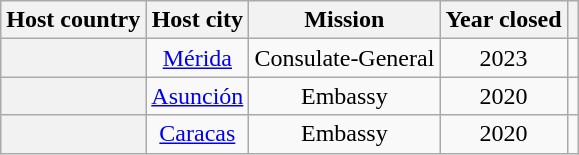<table class="wikitable plainrowheaders" style="text-align:center;">
<tr>
<th scope="col">Host country</th>
<th scope="col">Host city</th>
<th scope="col">Mission</th>
<th scope="col">Year closed</th>
<th scope="col"></th>
</tr>
<tr>
<th scope="row"></th>
<td><a href='#'>Mérida</a></td>
<td>Consulate-General</td>
<td>2023</td>
<td></td>
</tr>
<tr>
<th scope="row"></th>
<td><a href='#'>Asunción</a></td>
<td>Embassy</td>
<td>2020</td>
<td></td>
</tr>
<tr>
<th scope="row"></th>
<td><a href='#'>Caracas</a></td>
<td>Embassy</td>
<td>2020</td>
<td></td>
</tr>
</table>
